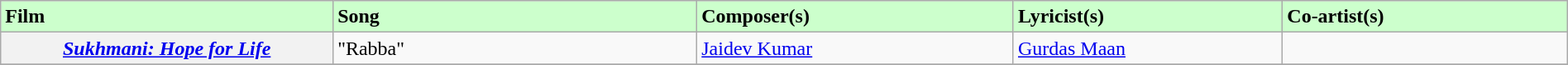<table class="wikitable plainrowheaders" width="100%" textcolor:#000;">
<tr style="background:#cfc; text-align:"center;">
<td scope="col" width=21%><strong>Film</strong></td>
<td scope="col" width=23%><strong>Song</strong></td>
<td scope="col" width=20%><strong>Composer(s)</strong></td>
<td scope="col" width=17%><strong>Lyricist(s)</strong></td>
<td scope="col" width=18%><strong>Co-artist(s)</strong></td>
</tr>
<tr>
<th scope="row"><em><a href='#'>Sukhmani: Hope for Life</a></em></th>
<td>"Rabba"</td>
<td><a href='#'>Jaidev Kumar</a></td>
<td><a href='#'>Gurdas Maan</a></td>
<td></td>
</tr>
<tr>
</tr>
</table>
